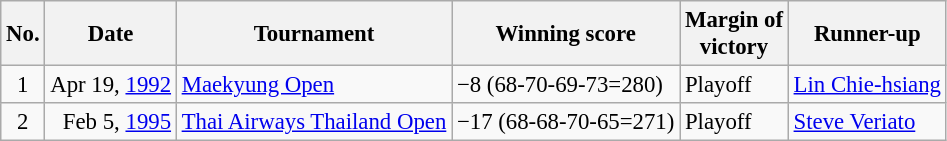<table class="wikitable" style="font-size:95%;">
<tr>
<th>No.</th>
<th>Date</th>
<th>Tournament</th>
<th>Winning score</th>
<th>Margin of<br>victory</th>
<th>Runner-up</th>
</tr>
<tr>
<td align=center>1</td>
<td align=right>Apr 19, <a href='#'>1992</a></td>
<td><a href='#'>Maekyung Open</a></td>
<td>−8 (68-70-69-73=280)</td>
<td>Playoff</td>
<td> <a href='#'>Lin Chie-hsiang</a></td>
</tr>
<tr>
<td align=center>2</td>
<td align=right>Feb 5, <a href='#'>1995</a></td>
<td><a href='#'>Thai Airways Thailand Open</a></td>
<td>−17 (68-68-70-65=271)</td>
<td>Playoff</td>
<td> <a href='#'>Steve Veriato</a></td>
</tr>
</table>
